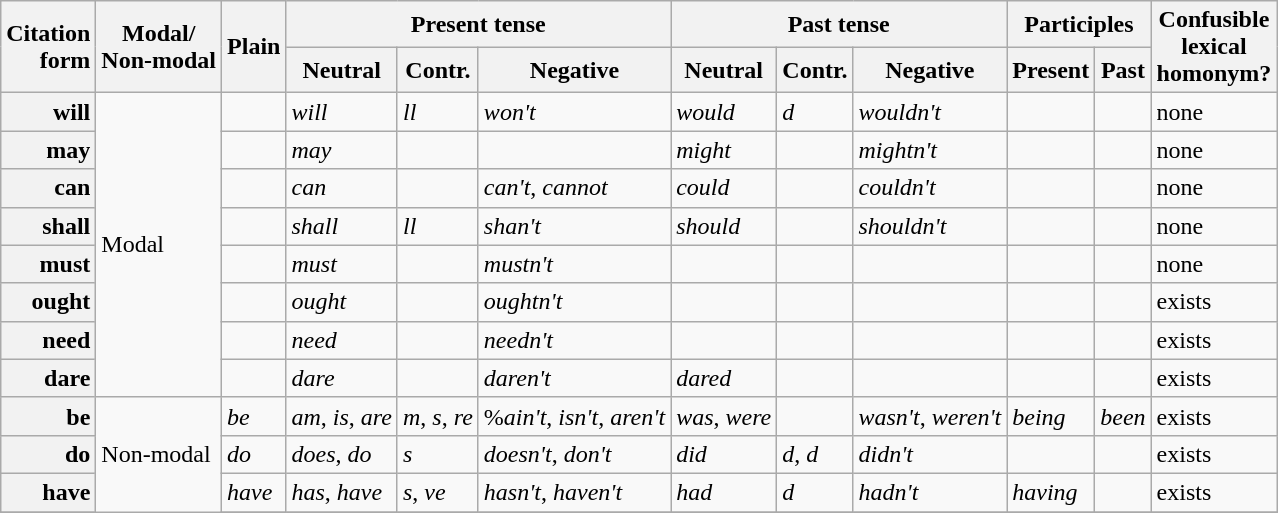<table class="wikitable">
<tr>
<th rowspan="2" style="text-align:right;">Citation<br>form</th>
<th rowspan="2">Modal/<br>Non-modal</th>
<th rowspan="2">Plain</th>
<th colspan="3">Present tense</th>
<th colspan="3">Past tense</th>
<th colspan="2">Participles</th>
<th rowspan="2">Confusible<br>lexical<br>homonym?</th>
</tr>
<tr>
<th>Neutral</th>
<th>Contr.</th>
<th>Negative</th>
<th>Neutral</th>
<th>Contr.</th>
<th>Negative</th>
<th>Present</th>
<th>Past</th>
</tr>
<tr>
<th style="text-align:right;">will</th>
<td rowspan="8">Modal</td>
<td></td>
<td><em>will</em></td>
<td><em>ll</em></td>
<td><em>won't</em></td>
<td><em>would</em></td>
<td><em>d</em></td>
<td><em>wouldn't</em></td>
<td></td>
<td></td>
<td>none</td>
</tr>
<tr>
<th style="text-align:right;">may</th>
<td></td>
<td><em>may</em></td>
<td></td>
<td></td>
<td><em>might</em></td>
<td></td>
<td><em>mightn't</em></td>
<td></td>
<td></td>
<td>none</td>
</tr>
<tr>
<th style="text-align:right;">can</th>
<td></td>
<td><em>can</em></td>
<td></td>
<td><em>can't</em>, <em>cannot</em></td>
<td><em>could</em></td>
<td></td>
<td><em>couldn't</em></td>
<td></td>
<td></td>
<td>none</td>
</tr>
<tr>
<th style="text-align:right;">shall</th>
<td></td>
<td><em>shall</em></td>
<td><em>ll</em></td>
<td><em>shan't</em></td>
<td><em>should</em></td>
<td></td>
<td><em>shouldn't</em></td>
<td></td>
<td></td>
<td>none</td>
</tr>
<tr>
<th style="text-align:right;">must</th>
<td></td>
<td><em>must</em></td>
<td></td>
<td><em>mustn't</em></td>
<td></td>
<td></td>
<td></td>
<td></td>
<td></td>
<td>none</td>
</tr>
<tr>
<th style="text-align:right;">ought</th>
<td></td>
<td><em>ought</em></td>
<td></td>
<td><em>oughtn't</em></td>
<td></td>
<td></td>
<td></td>
<td></td>
<td></td>
<td>exists</td>
</tr>
<tr>
<th style="text-align:right;">need</th>
<td></td>
<td><em>need</em></td>
<td></td>
<td><em>needn't</em></td>
<td></td>
<td></td>
<td></td>
<td></td>
<td></td>
<td>exists</td>
</tr>
<tr>
<th style="text-align:right;">dare</th>
<td></td>
<td><em>dare</em></td>
<td></td>
<td><em>daren't</em></td>
<td><em>dared</em></td>
<td></td>
<td></td>
<td></td>
<td></td>
<td>exists</td>
</tr>
<tr>
<th style="text-align:right;">be</th>
<td rowspan="5">Non-modal</td>
<td><em>be</em></td>
<td><em>am</em>, <em>is</em>, <em>are</em></td>
<td><em>m</em>, <em>s</em>, <em>re</em></td>
<td>%<em>ain't</em>, <em>isn't</em>, <em>aren't</em></td>
<td><em>was</em>, <em>were</em></td>
<td></td>
<td><em>wasn't</em>, <em>weren't</em></td>
<td><em>being</em></td>
<td><em>been</em></td>
<td>exists</td>
</tr>
<tr>
<th style="text-align:right;">do</th>
<td><em>do</em></td>
<td><em>does</em>, <em>do</em></td>
<td><em>s</em></td>
<td><em>doesn't</em>, <em>don't</em></td>
<td><em>did</em></td>
<td><em>d</em>, <em>d</em></td>
<td><em>didn't</em></td>
<td></td>
<td></td>
<td>exists</td>
</tr>
<tr>
<th style="text-align:right;">have</th>
<td><em>have</em></td>
<td><em>has</em>, <em>have</em></td>
<td><em>s</em>, <em>ve</em></td>
<td><em>hasn't</em>, <em>haven't</em></td>
<td><em>had</em></td>
<td><em>d</em></td>
<td><em>hadn't</em></td>
<td><em>having</em></td>
<td></td>
<td>exists</td>
</tr>
<tr>
</tr>
</table>
